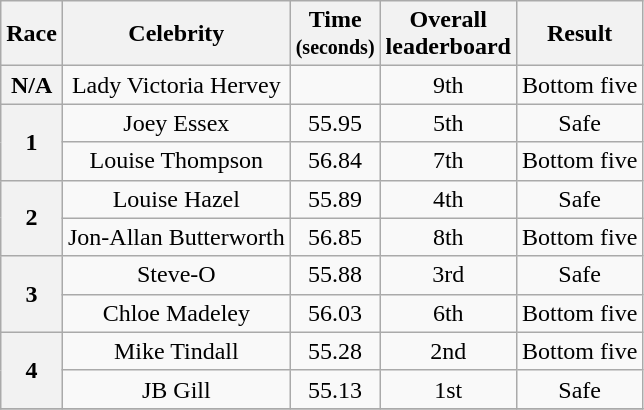<table class="wikitable plainrowheaders" style="text-align:center;">
<tr>
<th>Race</th>
<th>Celebrity</th>
<th>Time<br><small>(seconds)</small></th>
<th>Overall<br>leaderboard</th>
<th>Result</th>
</tr>
<tr>
<th>N/A</th>
<td>Lady Victoria Hervey</td>
<td></td>
<td>9th</td>
<td>Bottom five</td>
</tr>
<tr>
<th rowspan=2>1</th>
<td>Joey Essex</td>
<td>55.95</td>
<td>5th</td>
<td>Safe</td>
</tr>
<tr>
<td>Louise Thompson</td>
<td>56.84</td>
<td>7th</td>
<td>Bottom five</td>
</tr>
<tr>
<th rowspan=2>2</th>
<td>Louise Hazel</td>
<td>55.89</td>
<td>4th</td>
<td>Safe</td>
</tr>
<tr>
<td>Jon-Allan Butterworth</td>
<td>56.85</td>
<td>8th</td>
<td>Bottom five</td>
</tr>
<tr>
<th rowspan=2>3</th>
<td>Steve-O</td>
<td>55.88</td>
<td>3rd</td>
<td>Safe</td>
</tr>
<tr>
<td>Chloe Madeley</td>
<td>56.03</td>
<td>6th</td>
<td>Bottom five</td>
</tr>
<tr>
<th rowspan=2>4</th>
<td>Mike Tindall</td>
<td>55.28</td>
<td>2nd</td>
<td>Bottom five</td>
</tr>
<tr>
<td>JB Gill</td>
<td>55.13</td>
<td>1st</td>
<td>Safe</td>
</tr>
<tr>
</tr>
</table>
